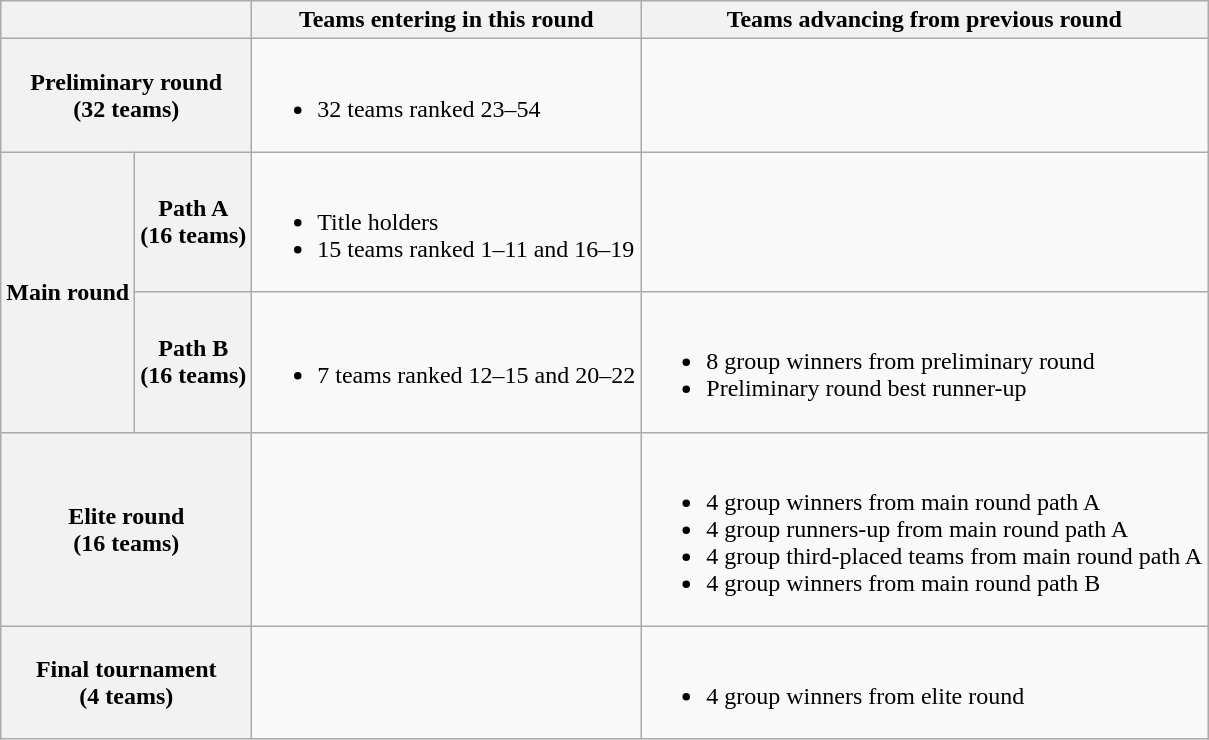<table class="wikitable">
<tr>
<th colspan=2></th>
<th>Teams entering in this round</th>
<th>Teams advancing from previous round</th>
</tr>
<tr>
<th colspan=2>Preliminary round<br>(32 teams)</th>
<td><br><ul><li>32 teams ranked 23–54</li></ul></td>
<td></td>
</tr>
<tr>
<th rowspan=2>Main round</th>
<th>Path A<br>(16 teams)</th>
<td><br><ul><li>Title holders</li><li>15 teams ranked 1–11 and 16–19</li></ul></td>
<td></td>
</tr>
<tr>
<th>Path B<br>(16 teams)</th>
<td><br><ul><li>7 teams ranked 12–15 and 20–22</li></ul></td>
<td><br><ul><li>8 group winners from preliminary round</li><li>Preliminary round best runner-up</li></ul></td>
</tr>
<tr>
<th colspan=2>Elite round<br>(16 teams)</th>
<td></td>
<td><br><ul><li>4 group winners from main round path A</li><li>4 group runners-up from main round path A</li><li>4 group third-placed teams from main round path A</li><li>4 group winners from main round path B</li></ul></td>
</tr>
<tr>
<th colspan=2>Final tournament<br>(4 teams)</th>
<td></td>
<td><br><ul><li>4 group winners from elite round</li></ul></td>
</tr>
</table>
